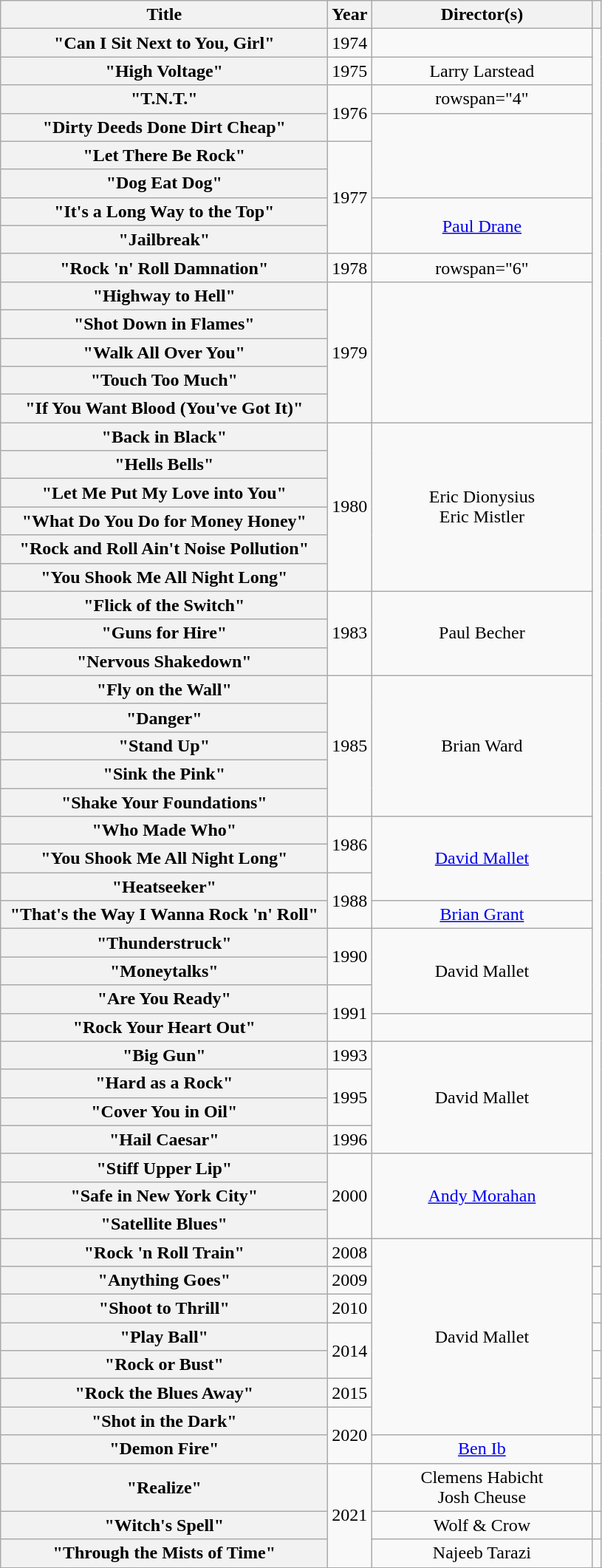<table class="wikitable plainrowheaders" style="text-align:center">
<tr>
<th scope="col" style="width:18em;">Title</th>
<th scope="col" style="width:1em;">Year</th>
<th scope="col" style="width:12em;">Director(s)</th>
<th scope="col"></th>
</tr>
<tr>
<th scope="row">"Can I Sit Next to You, Girl"</th>
<td>1974</td>
<td></td>
<td rowspan="43"></td>
</tr>
<tr>
<th scope="row">"High Voltage"</th>
<td>1975</td>
<td>Larry Larstead</td>
</tr>
<tr>
<th scope="row">"T.N.T."</th>
<td rowspan="2">1976</td>
<td>rowspan="4" </td>
</tr>
<tr>
<th scope="row">"Dirty Deeds Done Dirt Cheap"</th>
</tr>
<tr>
<th scope="row">"Let There Be Rock"</th>
<td rowspan="4">1977</td>
</tr>
<tr>
<th scope="row">"Dog Eat Dog"</th>
</tr>
<tr>
<th scope="row">"It's a Long Way to the Top"</th>
<td rowspan="2"><a href='#'>Paul Drane</a></td>
</tr>
<tr>
<th scope="row">"Jailbreak"</th>
</tr>
<tr>
<th scope="row">"Rock 'n' Roll Damnation"</th>
<td>1978</td>
<td>rowspan="6" </td>
</tr>
<tr>
<th scope="row">"Highway to Hell"</th>
<td rowspan="5">1979</td>
</tr>
<tr>
<th scope="row">"Shot Down in Flames"</th>
</tr>
<tr>
<th scope="row">"Walk All Over You"</th>
</tr>
<tr>
<th scope="row">"Touch Too Much"</th>
</tr>
<tr>
<th scope="row">"If You Want Blood (You've Got It)"</th>
</tr>
<tr>
<th scope="row">"Back in Black"</th>
<td rowspan="6">1980</td>
<td rowspan="6">Eric Dionysius<br>Eric Mistler</td>
</tr>
<tr>
<th scope="row">"Hells Bells"</th>
</tr>
<tr>
<th scope="row">"Let Me Put My Love into You"</th>
</tr>
<tr>
<th scope="row">"What Do You Do for Money Honey"</th>
</tr>
<tr>
<th scope="row">"Rock and Roll Ain't Noise Pollution"</th>
</tr>
<tr>
<th scope="row">"You Shook Me All Night Long"</th>
</tr>
<tr>
<th scope="row">"Flick of the Switch"</th>
<td rowspan="3">1983</td>
<td rowspan="3">Paul Becher</td>
</tr>
<tr>
<th scope="row">"Guns for Hire"</th>
</tr>
<tr>
<th scope="row">"Nervous Shakedown"</th>
</tr>
<tr>
<th scope="row">"Fly on the Wall"</th>
<td rowspan="5">1985</td>
<td rowspan="5">Brian Ward</td>
</tr>
<tr>
<th scope="row">"Danger"</th>
</tr>
<tr>
<th scope="row">"Stand Up"</th>
</tr>
<tr>
<th scope="row">"Sink the Pink"</th>
</tr>
<tr>
<th scope="row">"Shake Your Foundations"</th>
</tr>
<tr>
<th scope="row">"Who Made Who"</th>
<td rowspan="2">1986</td>
<td rowspan="3"><a href='#'>David Mallet</a></td>
</tr>
<tr>
<th scope="row">"You Shook Me All Night Long"</th>
</tr>
<tr>
<th scope="row">"Heatseeker"</th>
<td rowspan="2">1988</td>
</tr>
<tr>
<th scope="row">"That's the Way I Wanna Rock 'n' Roll"</th>
<td><a href='#'>Brian Grant</a></td>
</tr>
<tr>
<th scope="row">"Thunderstruck"</th>
<td rowspan="2">1990</td>
<td rowspan="3">David Mallet</td>
</tr>
<tr>
<th scope="row">"Moneytalks"</th>
</tr>
<tr>
<th scope="row">"Are You Ready"</th>
<td rowspan="2">1991</td>
</tr>
<tr>
<th scope="row">"Rock Your Heart Out"</th>
<td></td>
</tr>
<tr>
<th scope="row">"Big Gun"</th>
<td>1993</td>
<td rowspan="4">David Mallet</td>
</tr>
<tr>
<th scope="row">"Hard as a Rock"</th>
<td rowspan="2">1995</td>
</tr>
<tr>
<th scope="row">"Cover You in Oil"</th>
</tr>
<tr>
<th scope="row">"Hail Caesar"</th>
<td>1996</td>
</tr>
<tr>
<th scope="row">"Stiff Upper Lip"</th>
<td rowspan="3">2000</td>
<td rowspan="3"><a href='#'>Andy Morahan</a></td>
</tr>
<tr>
<th scope="row">"Safe in New York City"</th>
</tr>
<tr>
<th scope="row">"Satellite Blues"</th>
</tr>
<tr>
<th scope="row">"Rock 'n Roll Train"</th>
<td>2008</td>
<td rowspan="7">David Mallet</td>
<td></td>
</tr>
<tr>
<th scope="row">"Anything Goes"</th>
<td>2009</td>
<td></td>
</tr>
<tr>
<th scope="row">"Shoot to Thrill"</th>
<td>2010</td>
<td></td>
</tr>
<tr>
<th scope="row">"Play Ball"</th>
<td rowspan="2">2014</td>
<td></td>
</tr>
<tr>
<th scope="row">"Rock or Bust"</th>
<td></td>
</tr>
<tr>
<th scope="row">"Rock the Blues Away"</th>
<td>2015</td>
<td></td>
</tr>
<tr>
<th scope="row">"Shot in the Dark"</th>
<td rowspan="2">2020</td>
<td></td>
</tr>
<tr>
<th scope="row">"Demon Fire"</th>
<td><a href='#'>Ben Ib</a></td>
<td></td>
</tr>
<tr>
<th scope="row">"Realize"</th>
<td rowspan="3">2021</td>
<td>Clemens Habicht<br>Josh Cheuse</td>
<td></td>
</tr>
<tr>
<th scope="row">"Witch's Spell"</th>
<td>Wolf & Crow</td>
<td></td>
</tr>
<tr>
<th scope="row">"Through the Mists of Time"</th>
<td>Najeeb Tarazi</td>
<td></td>
</tr>
<tr>
</tr>
</table>
